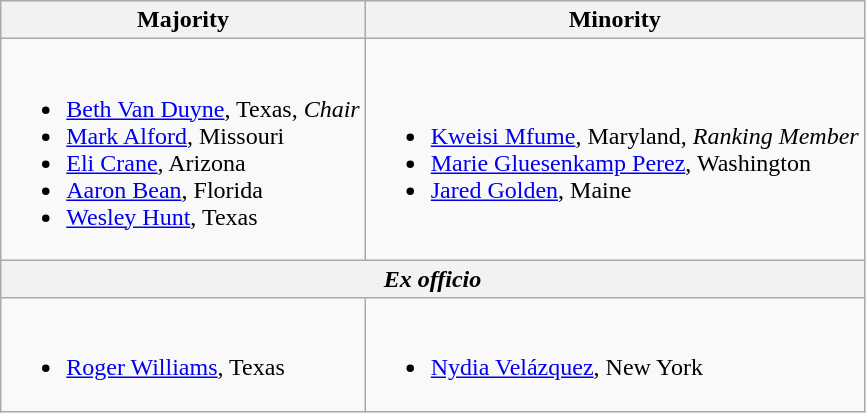<table class=wikitable>
<tr>
<th>Majority</th>
<th>Minority</th>
</tr>
<tr>
<td><br><ul><li><a href='#'>Beth Van Duyne</a>, Texas, <em>Chair</em></li><li><a href='#'>Mark Alford</a>, Missouri</li><li><a href='#'>Eli Crane</a>, Arizona</li><li><a href='#'>Aaron Bean</a>, Florida</li><li><a href='#'>Wesley Hunt</a>, Texas</li></ul></td>
<td><br><ul><li><a href='#'>Kweisi Mfume</a>, Maryland, <em>Ranking Member</em></li><li><a href='#'>Marie Gluesenkamp Perez</a>, Washington</li><li><a href='#'>Jared Golden</a>, Maine</li></ul></td>
</tr>
<tr>
<th colspan=2><em>Ex officio</em></th>
</tr>
<tr>
<td><br><ul><li><a href='#'>Roger Williams</a>, Texas</li></ul></td>
<td><br><ul><li><a href='#'>Nydia Velázquez</a>, New York</li></ul></td>
</tr>
</table>
